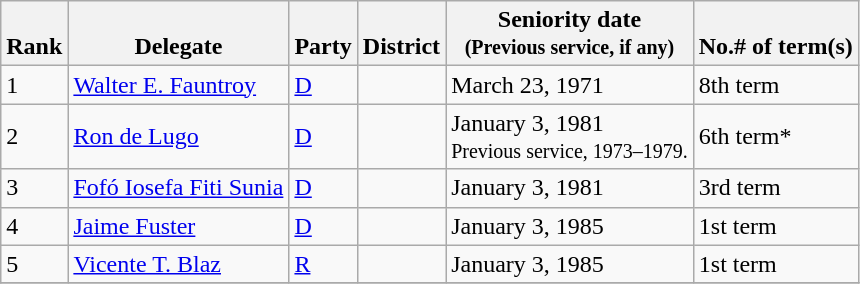<table class="wikitable sortable">
<tr valign=bottom>
<th>Rank</th>
<th>Delegate</th>
<th>Party</th>
<th>District</th>
<th>Seniority date<br><small>(Previous service, if any)</small><br></th>
<th>No.# of term(s)</th>
</tr>
<tr>
<td>1</td>
<td><a href='#'>Walter E. Fauntroy</a></td>
<td><a href='#'>D</a></td>
<td></td>
<td>March 23, 1971</td>
<td>8th term</td>
</tr>
<tr>
<td>2</td>
<td><a href='#'>Ron de Lugo</a></td>
<td><a href='#'>D</a></td>
<td></td>
<td>January 3, 1981<br><small>Previous service, 1973–1979. </small></td>
<td>6th term*</td>
</tr>
<tr>
<td>3</td>
<td><a href='#'>Fofó Iosefa Fiti Sunia</a></td>
<td><a href='#'>D</a></td>
<td></td>
<td>January 3, 1981</td>
<td>3rd term</td>
</tr>
<tr>
<td>4</td>
<td><a href='#'>Jaime Fuster</a></td>
<td><a href='#'>D</a></td>
<td></td>
<td>January 3, 1985</td>
<td>1st term</td>
</tr>
<tr>
<td>5</td>
<td><a href='#'>Vicente T. Blaz</a></td>
<td><a href='#'>R</a></td>
<td></td>
<td>January 3, 1985</td>
<td>1st term</td>
</tr>
<tr>
</tr>
</table>
